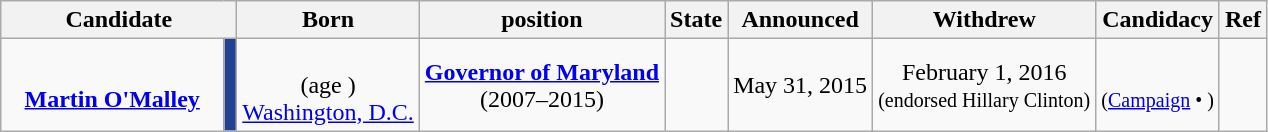<table class="wikitable" style="text-align:center">
<tr>
<th colspan="2" style="width:150px;">Candidate</th>
<th>Born</th>
<th> position</th>
<th>State</th>
<th>Announced</th>
<th>Withdrew</th>
<th>Candidacy</th>
<th class = "unsortable">Ref</th>
</tr>
<tr>
<td data-sort-value="O'Malley"> <br> <strong><a href='#'>Martin O'Malley</a></strong></td>
<td style="background:#224192;"></td>
<td> <br> (age )  <br> <a href='#'>Washington, D.C.</a></td>
<td><strong><a href='#'>Governor of Maryland</a></strong> <br> (2007–2015)</td>
<td></td>
<td>May 31, 2015</td>
<td>February 1, 2016<br><small>(endorsed Hillary Clinton)</small></td>
<td><br><small>(<a href='#'>Campaign</a> •  )</small><small><br></small></td>
<td></td>
</tr>
</table>
